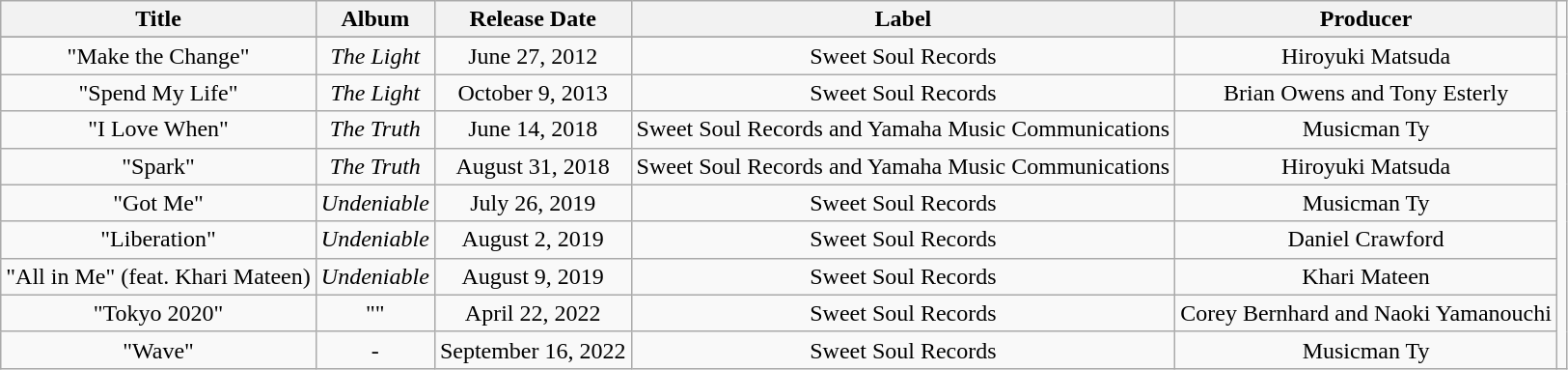<table class="wikitable plainrowheaders" style="text-align:center;">
<tr>
<th rowspan="1" scope="col">Title</th>
<th rowspan="1" scope="col">Album</th>
<th rowspan="1" scope="col">Release Date</th>
<th rowspan="1" scope="col">Label</th>
<th rowspan="1" scope="col">Producer</th>
<td></td>
</tr>
<tr>
</tr>
<tr>
<td>"Make the Change"</td>
<td><em>The Light</em></td>
<td>June 27, 2012</td>
<td>Sweet Soul Records</td>
<td>Hiroyuki Matsuda</td>
</tr>
<tr>
<td>"Spend My Life"</td>
<td><em>The Light</em></td>
<td>October 9, 2013</td>
<td>Sweet Soul Records</td>
<td>Brian Owens and Tony Esterly</td>
</tr>
<tr>
<td>"I Love When"</td>
<td><em>The Truth</em></td>
<td>June 14, 2018</td>
<td>Sweet Soul Records and Yamaha Music Communications</td>
<td>Musicman Ty</td>
</tr>
<tr>
<td>"Spark"</td>
<td><em>The Truth</em></td>
<td>August 31, 2018</td>
<td>Sweet Soul Records and Yamaha Music Communications</td>
<td>Hiroyuki Matsuda</td>
</tr>
<tr>
<td>"Got Me"</td>
<td><em>Undeniable</em></td>
<td>July 26, 2019</td>
<td>Sweet Soul Records</td>
<td>Musicman Ty</td>
</tr>
<tr>
<td>"Liberation"</td>
<td><em>Undeniable</em></td>
<td>August 2, 2019</td>
<td>Sweet Soul Records</td>
<td>Daniel Crawford</td>
</tr>
<tr>
<td>"All in Me" (feat. Khari Mateen)</td>
<td><em>Undeniable</em></td>
<td>August 9, 2019</td>
<td>Sweet Soul Records</td>
<td>Khari Mateen</td>
</tr>
<tr>
<td>"Tokyo 2020"</td>
<td>""</td>
<td>April 22, 2022</td>
<td>Sweet Soul Records</td>
<td>Corey Bernhard and Naoki Yamanouchi</td>
</tr>
<tr>
<td>"Wave"</td>
<td>-</td>
<td>September 16, 2022</td>
<td>Sweet Soul Records</td>
<td>Musicman Ty</td>
</tr>
</table>
